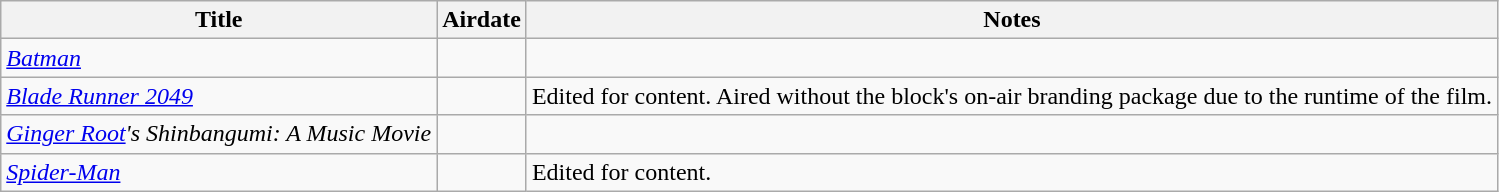<table class="wikitable">
<tr>
<th>Title</th>
<th>Airdate</th>
<th>Notes</th>
</tr>
<tr>
<td><em><a href='#'>Batman</a></em></td>
<td></td>
<td></td>
</tr>
<tr>
<td><em><a href='#'>Blade Runner 2049</a></em></td>
<td></td>
<td> Edited for content. Aired without the block's on-air branding package due to the runtime of the film.</td>
</tr>
<tr>
<td><em><a href='#'>Ginger Root</a>'s Shinbangumi: A Music Movie</em></td>
<td></td>
<td></td>
</tr>
<tr>
<td><em><a href='#'>Spider-Man</a></em></td>
<td></td>
<td>Edited for content.</td>
</tr>
</table>
